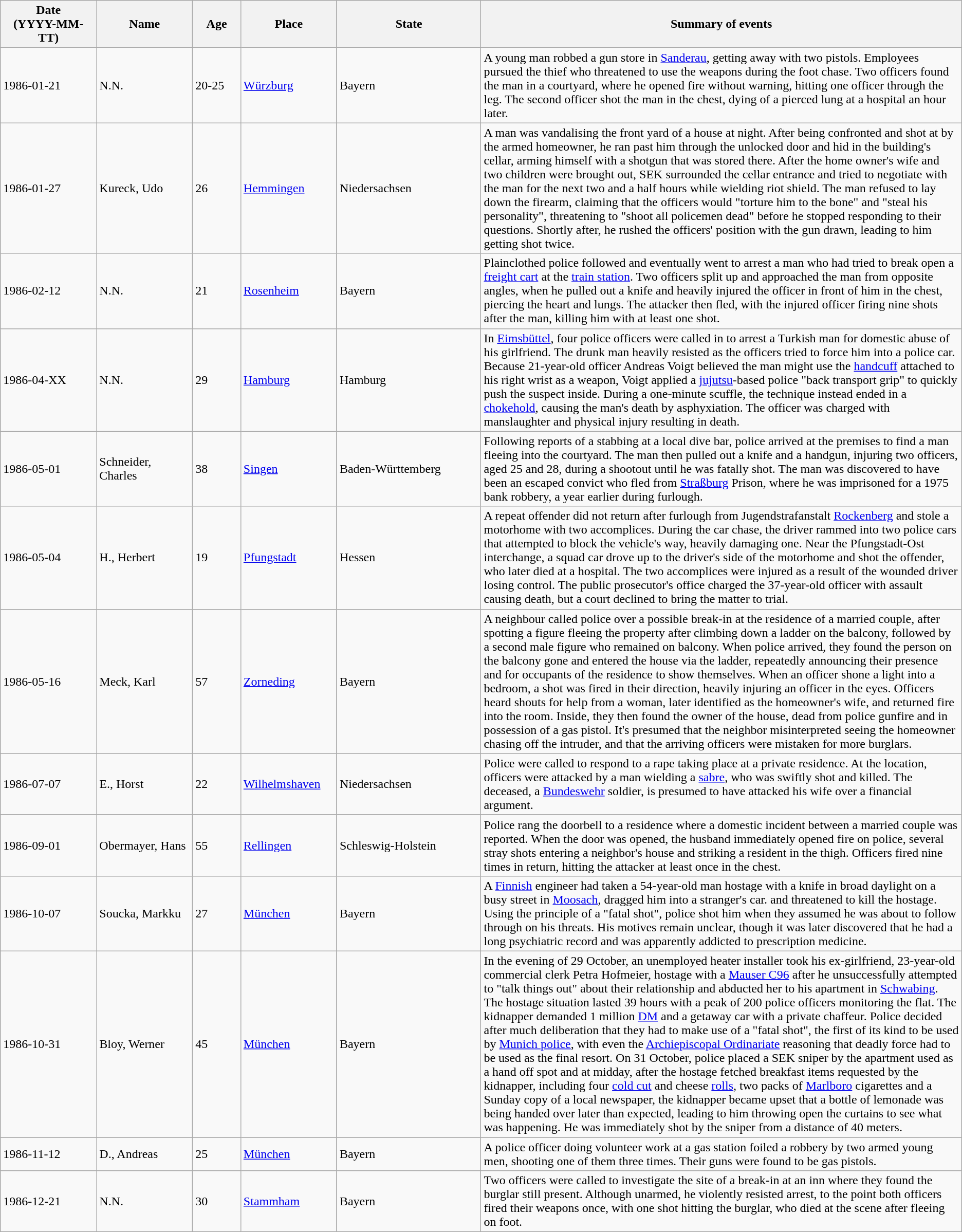<table class="wikitable sortable static-row-numbers static-row-header-text">
<tr>
<th style="width:10%;">Date<br>(YYYY-MM-TT)</th>
<th style="width:10%;">Name</th>
<th style="width:5%;">Age</th>
<th style="width:10%;">Place</th>
<th style="width:15%;">State</th>
<th style="width:50%;">Summary of events</th>
</tr>
<tr>
<td>1986-01-21</td>
<td>N.N.</td>
<td>20-25</td>
<td><a href='#'>Würzburg</a></td>
<td>Bayern</td>
<td>A young man robbed a gun store in <a href='#'>Sanderau</a>, getting away with two pistols. Employees pursued the thief who threatened to use the weapons during the foot chase. Two officers found the man in a courtyard, where he opened fire without warning, hitting one officer through the leg. The second officer shot the man in the chest, dying of a pierced lung at a hospital an hour later.</td>
</tr>
<tr>
<td>1986-01-27</td>
<td>Kureck, Udo</td>
<td>26</td>
<td><a href='#'>Hemmingen</a></td>
<td>Niedersachsen</td>
<td>A man was vandalising the front yard of a house at night. After being confronted and shot at by the armed homeowner, he ran past him through the unlocked door and hid in the building's cellar, arming himself with a shotgun that was stored there. After the home owner's wife and two children were brought out, SEK surrounded the cellar entrance and tried to negotiate with the man for the next two and a half hours while wielding riot shield. The man refused to lay down the firearm, claiming that the officers would "torture him to the bone" and "steal his personality", threatening to "shoot all policemen dead" before he stopped responding to their questions. Shortly after, he rushed the officers' position with the gun drawn, leading to him getting shot twice.</td>
</tr>
<tr>
<td>1986-02-12</td>
<td>N.N.</td>
<td>21</td>
<td><a href='#'>Rosenheim</a></td>
<td>Bayern</td>
<td>Plainclothed police followed and eventually went to arrest a man who had tried to break open a <a href='#'>freight cart</a> at the <a href='#'>train station</a>. Two officers split up and approached the man from opposite angles, when he pulled out a knife and heavily injured the officer in front of him in the chest, piercing the heart and lungs. The attacker then fled, with the injured officer firing nine shots after the man, killing him with at least one shot.</td>
</tr>
<tr>
<td>1986-04-XX</td>
<td>N.N.</td>
<td>29</td>
<td><a href='#'>Hamburg</a></td>
<td>Hamburg</td>
<td>In <a href='#'>Eimsbüttel</a>, four police officers were called in to arrest a Turkish man for domestic abuse of his girlfriend. The drunk man heavily resisted as the officers tried to force him into a police car. Because 21-year-old officer Andreas Voigt believed the man might use the <a href='#'>handcuff</a> attached to his right wrist as a weapon, Voigt applied a <a href='#'>jujutsu</a>-based police "back transport grip" to quickly push the suspect inside. During a one-minute scuffle, the technique instead ended in a <a href='#'>chokehold</a>, causing the man's death by asphyxiation. The officer was charged with manslaughter and physical injury resulting in death.</td>
</tr>
<tr>
<td>1986-05-01</td>
<td>Schneider, Charles</td>
<td>38</td>
<td><a href='#'>Singen</a></td>
<td>Baden-Württemberg</td>
<td>Following reports of a stabbing at a local dive bar, police arrived at the premises to find a man fleeing into the courtyard. The man then pulled out a knife and a handgun, injuring two officers, aged 25 and 28, during a shootout until he was fatally shot. The man was discovered to have been an escaped convict who fled from <a href='#'>Straßburg</a> Prison, where he was imprisoned for a 1975 bank robbery, a year earlier during furlough.</td>
</tr>
<tr>
<td>1986-05-04</td>
<td>H., Herbert</td>
<td>19</td>
<td><a href='#'>Pfungstadt</a></td>
<td>Hessen</td>
<td>A repeat offender did not return after furlough from Jugendstrafanstalt <a href='#'>Rockenberg</a> and stole a motorhome with two accomplices. During the car chase, the driver rammed into two police cars that attempted to block the vehicle's way, heavily damaging one. Near the Pfungstadt-Ost interchange, a squad car drove up to the driver's side of the motorhome and shot the offender, who later died at a hospital. The two accomplices were injured as a result of the wounded driver losing control. The public prosecutor's office charged the 37-year-old officer with assault causing death, but a court declined to bring the matter to trial.</td>
</tr>
<tr>
<td>1986-05-16</td>
<td>Meck, Karl</td>
<td>57</td>
<td><a href='#'>Zorneding</a></td>
<td>Bayern</td>
<td>A neighbour called police over a possible break-in at the residence of a married couple, after spotting a figure fleeing the property after climbing down a ladder on the balcony, followed by a second male figure who remained on balcony. When police arrived, they found the person on the balcony gone and entered the house via the ladder, repeatedly announcing their presence and for occupants of the residence to show themselves. When an officer shone a light into a bedroom, a shot was fired in their direction, heavily injuring an officer in the eyes. Officers heard shouts for help from a woman, later identified as the homeowner's wife, and returned fire into the room. Inside, they then found the owner of the house, dead from police gunfire and in possession of a gas pistol. It's presumed that the neighbor misinterpreted seeing the homeowner chasing off the intruder, and that the arriving officers were mistaken for more burglars. </td>
</tr>
<tr>
<td>1986-07-07</td>
<td>E., Horst</td>
<td>22</td>
<td><a href='#'>Wilhelmshaven</a></td>
<td>Niedersachsen</td>
<td>Police were called to respond to a rape taking place at a private residence. At the location, officers were attacked by a man wielding a <a href='#'>sabre</a>, who was swiftly shot and killed. The deceased, a <a href='#'>Bundeswehr</a> soldier, is presumed to have attacked his wife over a financial argument.</td>
</tr>
<tr>
<td>1986-09-01</td>
<td>Obermayer, Hans</td>
<td>55</td>
<td><a href='#'>Rellingen</a></td>
<td>Schleswig-Holstein</td>
<td>Police rang the doorbell to a residence where a domestic incident between a married couple was reported. When the door was opened, the husband immediately opened fire on police, several stray shots entering a neighbor's house and striking a resident in the thigh. Officers fired nine times in return, hitting the attacker at least once in the chest.</td>
</tr>
<tr>
<td>1986-10-07</td>
<td Markku Soucka>Soucka, Markku</td>
<td>27</td>
<td><a href='#'>München</a></td>
<td>Bayern</td>
<td>A <a href='#'>Finnish</a> engineer had taken a 54-year-old man hostage with a knife in broad daylight on a busy street in <a href='#'>Moosach</a>, dragged him into a stranger's car. and threatened to kill the hostage. Using the principle of a "fatal shot", police shot him when they assumed he was about to follow through on his threats. His motives remain unclear, though it was later discovered that he had a long psychiatric record and was apparently addicted to prescription medicine.</td>
</tr>
<tr>
<td>1986-10-31</td>
<td>Bloy, Werner</td>
<td>45</td>
<td><a href='#'>München</a></td>
<td>Bayern</td>
<td>In the evening of 29 October, an unemployed heater installer took his ex-girlfriend, 23-year-old commercial clerk Petra Hofmeier, hostage with a <a href='#'>Mauser C96</a> after he unsuccessfully attempted to "talk things out" about their relationship and abducted her to his apartment in <a href='#'>Schwabing</a>. The hostage situation lasted 39 hours with a peak of 200 police officers monitoring the flat. The kidnapper demanded 1 million <a href='#'>DM</a> and a getaway car with a private chaffeur. Police decided after much deliberation that they had to make use of a "fatal shot", the first of its kind to be used by <a href='#'>Munich police</a>, with even the <a href='#'>Archiepiscopal Ordinariate</a> reasoning that deadly force had to be used as the final resort. On 31 October, police placed a SEK sniper by the apartment used as a hand off spot and at midday, after the hostage fetched breakfast items requested by the kidnapper, including four <a href='#'>cold cut</a> and cheese <a href='#'>rolls</a>, two packs of <a href='#'>Marlboro</a> cigarettes and a Sunday copy of a local newspaper, the kidnapper became upset that a bottle of lemonade was being handed over later than expected, leading to him throwing open the curtains to see what was happening. He was immediately shot by the sniper from a distance of 40 meters.</td>
</tr>
<tr>
<td>1986-11-12</td>
<td>D., Andreas</td>
<td>25</td>
<td><a href='#'>München</a></td>
<td>Bayern</td>
<td>A police officer doing volunteer work at a gas station foiled a robbery by two armed young men, shooting one of them three times. Their guns were found to be gas pistols.</td>
</tr>
<tr>
<td>1986-12-21</td>
<td>N.N.</td>
<td>30</td>
<td><a href='#'>Stammham</a></td>
<td>Bayern</td>
<td>Two officers were called to investigate the site of a break-in at an inn where they found the burglar still present. Although unarmed, he violently resisted arrest, to the point both officers fired their weapons once, with one shot hitting the burglar, who died at the scene after fleeing on foot.</td>
</tr>
</table>
